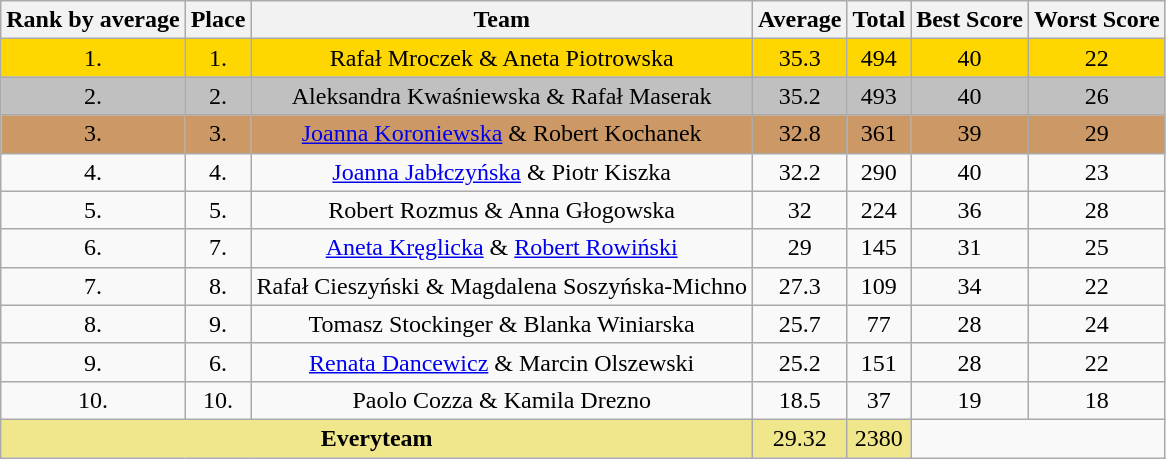<table class="sortable wikitable" style="text-align:center">
<tr>
<th>Rank by average</th>
<th>Place</th>
<th>Team</th>
<th>Average</th>
<th>Total</th>
<th>Best Score</th>
<th>Worst Score</th>
</tr>
<tr style="background:gold;">
<td>1.</td>
<td>1.</td>
<td>Rafał Mroczek & Aneta Piotrowska</td>
<td>35.3</td>
<td>494</td>
<td>40</td>
<td>22</td>
</tr>
<tr style="background:silver;">
<td>2.</td>
<td>2.</td>
<td>Aleksandra Kwaśniewska & Rafał Maserak</td>
<td>35.2</td>
<td>493</td>
<td>40</td>
<td>26</td>
</tr>
<tr style="background:#c96;">
<td>3.</td>
<td>3.</td>
<td><a href='#'>Joanna Koroniewska</a> & Robert Kochanek</td>
<td>32.8</td>
<td>361</td>
<td>39</td>
<td>29</td>
</tr>
<tr>
<td>4.</td>
<td>4.</td>
<td><a href='#'>Joanna Jabłczyńska</a> & Piotr Kiszka</td>
<td>32.2</td>
<td>290</td>
<td>40</td>
<td>23</td>
</tr>
<tr>
<td>5.</td>
<td>5.</td>
<td>Robert Rozmus & Anna Głogowska</td>
<td>32</td>
<td>224</td>
<td>36</td>
<td>28</td>
</tr>
<tr>
<td>6.</td>
<td>7.</td>
<td><a href='#'>Aneta Kręglicka</a> & <a href='#'>Robert Rowiński</a></td>
<td>29</td>
<td>145</td>
<td>31</td>
<td>25</td>
</tr>
<tr>
<td>7.</td>
<td>8.</td>
<td>Rafał Cieszyński & Magdalena Soszyńska-Michno</td>
<td>27.3</td>
<td>109</td>
<td>34</td>
<td>22</td>
</tr>
<tr>
<td>8.</td>
<td>9.</td>
<td>Tomasz Stockinger & Blanka Winiarska</td>
<td>25.7</td>
<td>77</td>
<td>28</td>
<td>24</td>
</tr>
<tr>
<td>9.</td>
<td>6.</td>
<td><a href='#'>Renata Dancewicz</a> & Marcin Olszewski</td>
<td>25.2</td>
<td>151</td>
<td>28</td>
<td>22</td>
</tr>
<tr>
<td>10.</td>
<td>10.</td>
<td>Paolo Cozza & Kamila Drezno</td>
<td>18.5</td>
<td>37</td>
<td>19</td>
<td>18</td>
</tr>
<tr style="background:Khaki;">
<td colspan=3><strong>Everyteam</strong></td>
<td>29.32</td>
<td>2380</td>
</tr>
</table>
